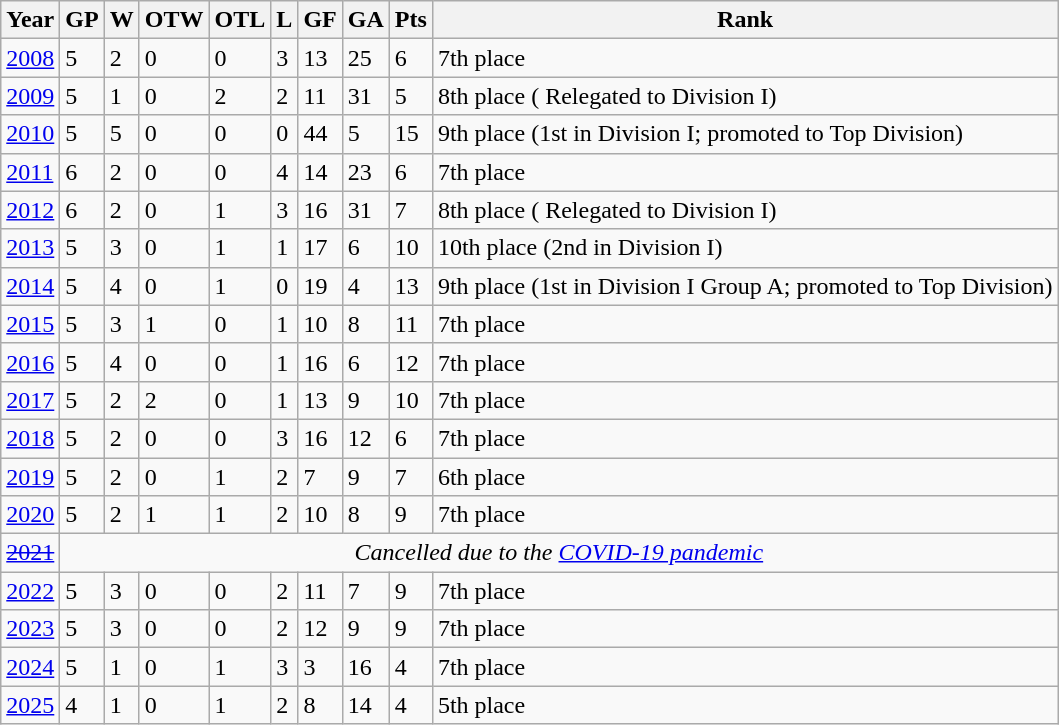<table class="wikitable">
<tr>
<th>Year</th>
<th>GP</th>
<th>W</th>
<th>OTW</th>
<th>OTL</th>
<th>L</th>
<th>GF</th>
<th>GA</th>
<th>Pts</th>
<th>Rank</th>
</tr>
<tr>
<td align=left> <a href='#'>2008</a></td>
<td>5</td>
<td>2</td>
<td>0</td>
<td>0</td>
<td>3</td>
<td>13</td>
<td>25</td>
<td>6</td>
<td>7th place</td>
</tr>
<tr>
<td align=left> <a href='#'>2009</a></td>
<td>5</td>
<td>1</td>
<td>0</td>
<td>2</td>
<td>2</td>
<td>11</td>
<td>31</td>
<td>5</td>
<td>8th place ( Relegated to Division I)</td>
</tr>
<tr>
<td align=left> <a href='#'>2010</a></td>
<td>5</td>
<td>5</td>
<td>0</td>
<td>0</td>
<td>0</td>
<td>44</td>
<td>5</td>
<td>15</td>
<td>9th place (1st in Division I;  promoted to Top Division)</td>
</tr>
<tr>
<td align=left> <a href='#'>2011</a></td>
<td>6</td>
<td>2</td>
<td>0</td>
<td>0</td>
<td>4</td>
<td>14</td>
<td>23</td>
<td>6</td>
<td>7th place</td>
</tr>
<tr>
<td align=left> <a href='#'>2012</a></td>
<td>6</td>
<td>2</td>
<td>0</td>
<td>1</td>
<td>3</td>
<td>16</td>
<td>31</td>
<td>7</td>
<td>8th place ( Relegated to Division I)</td>
</tr>
<tr>
<td align=left> <a href='#'>2013</a></td>
<td>5</td>
<td>3</td>
<td>0</td>
<td>1</td>
<td>1</td>
<td>17</td>
<td>6</td>
<td>10</td>
<td>10th place (2nd in Division I)</td>
</tr>
<tr>
<td align=left> <a href='#'>2014</a></td>
<td>5</td>
<td>4</td>
<td>0</td>
<td>1</td>
<td>0</td>
<td>19</td>
<td>4</td>
<td>13</td>
<td>9th place (1st in Division I Group A;  promoted to Top Division)</td>
</tr>
<tr>
<td align=left> <a href='#'>2015</a></td>
<td>5</td>
<td>3</td>
<td>1 </td>
<td>0</td>
<td>1</td>
<td>10</td>
<td>8</td>
<td>11</td>
<td>7th place</td>
</tr>
<tr>
<td align=left> <a href='#'>2016</a></td>
<td>5</td>
<td>4</td>
<td>0</td>
<td>0</td>
<td>1</td>
<td>16</td>
<td>6</td>
<td>12</td>
<td>7th place</td>
</tr>
<tr>
<td align=left> <a href='#'>2017</a></td>
<td>5</td>
<td>2</td>
<td>2</td>
<td>0</td>
<td>1</td>
<td>13</td>
<td>9</td>
<td>10</td>
<td>7th place</td>
</tr>
<tr>
<td align=left> <a href='#'>2018</a></td>
<td>5</td>
<td>2</td>
<td>0</td>
<td>0</td>
<td>3</td>
<td>16</td>
<td>12</td>
<td>6</td>
<td>7th place</td>
</tr>
<tr>
<td align=left> <a href='#'>2019</a></td>
<td>5</td>
<td>2</td>
<td>0</td>
<td>1</td>
<td>2</td>
<td>7</td>
<td>9</td>
<td>7</td>
<td>6th place</td>
</tr>
<tr>
<td align=left> <a href='#'>2020</a></td>
<td>5</td>
<td>2</td>
<td>1</td>
<td>1</td>
<td>2</td>
<td>10</td>
<td>8</td>
<td>9</td>
<td>7th place</td>
</tr>
<tr>
<td align="left"> <a href='#'><s>2021</s></a></td>
<td colspan="9" align="center"><em>Cancelled due to the <a href='#'>COVID-19 pandemic</a></em></td>
</tr>
<tr>
<td align="left"> <a href='#'>2022</a></td>
<td>5</td>
<td>3</td>
<td>0</td>
<td>0</td>
<td>2</td>
<td>11</td>
<td>7</td>
<td>9</td>
<td>7th place</td>
</tr>
<tr>
<td align="left"> <a href='#'>2023</a></td>
<td>5</td>
<td>3</td>
<td>0</td>
<td>0</td>
<td>2</td>
<td>12</td>
<td>9</td>
<td>9</td>
<td>7th place</td>
</tr>
<tr>
<td align="left"> <a href='#'>2024</a></td>
<td>5</td>
<td>1</td>
<td>0</td>
<td>1</td>
<td>3</td>
<td>3</td>
<td>16</td>
<td>4</td>
<td>7th place</td>
</tr>
<tr>
<td align="left"> <a href='#'>2025</a></td>
<td>4</td>
<td>1</td>
<td>0</td>
<td>1</td>
<td>2</td>
<td>8</td>
<td>14</td>
<td>4</td>
<td>5th place</td>
</tr>
</table>
